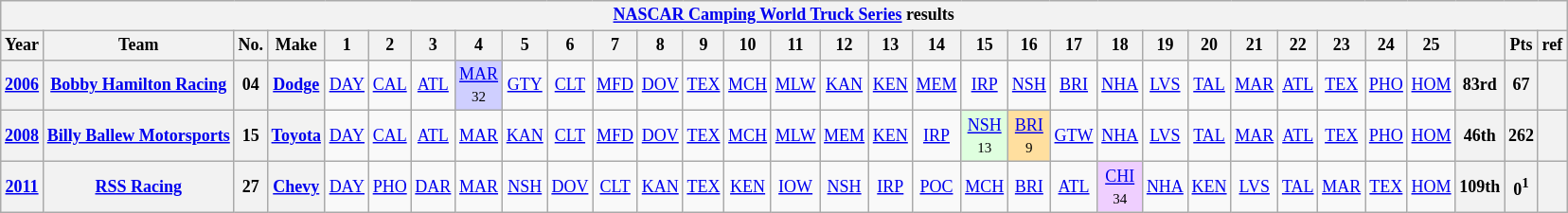<table class="wikitable" style="text-align:center; font-size:75%">
<tr>
<th colspan=32><a href='#'>NASCAR Camping World Truck Series</a> results</th>
</tr>
<tr>
<th>Year</th>
<th>Team</th>
<th>No.</th>
<th>Make</th>
<th>1</th>
<th>2</th>
<th>3</th>
<th>4</th>
<th>5</th>
<th>6</th>
<th>7</th>
<th>8</th>
<th>9</th>
<th>10</th>
<th>11</th>
<th>12</th>
<th>13</th>
<th>14</th>
<th>15</th>
<th>16</th>
<th>17</th>
<th>18</th>
<th>19</th>
<th>20</th>
<th>21</th>
<th>22</th>
<th>23</th>
<th>24</th>
<th>25</th>
<th></th>
<th>Pts</th>
<th>ref</th>
</tr>
<tr>
<th><a href='#'>2006</a></th>
<th><a href='#'>Bobby Hamilton Racing</a></th>
<th>04</th>
<th><a href='#'>Dodge</a></th>
<td><a href='#'>DAY</a></td>
<td><a href='#'>CAL</a></td>
<td><a href='#'>ATL</a></td>
<td style="background:#CFCFFF;"><a href='#'>MAR</a><br><small>32</small></td>
<td><a href='#'>GTY</a></td>
<td><a href='#'>CLT</a></td>
<td><a href='#'>MFD</a></td>
<td><a href='#'>DOV</a></td>
<td><a href='#'>TEX</a></td>
<td><a href='#'>MCH</a></td>
<td><a href='#'>MLW</a></td>
<td><a href='#'>KAN</a></td>
<td><a href='#'>KEN</a></td>
<td><a href='#'>MEM</a></td>
<td><a href='#'>IRP</a></td>
<td><a href='#'>NSH</a></td>
<td><a href='#'>BRI</a></td>
<td><a href='#'>NHA</a></td>
<td><a href='#'>LVS</a></td>
<td><a href='#'>TAL</a></td>
<td><a href='#'>MAR</a></td>
<td><a href='#'>ATL</a></td>
<td><a href='#'>TEX</a></td>
<td><a href='#'>PHO</a></td>
<td><a href='#'>HOM</a></td>
<th>83rd</th>
<th>67</th>
<th></th>
</tr>
<tr>
<th><a href='#'>2008</a></th>
<th><a href='#'>Billy Ballew Motorsports</a></th>
<th>15</th>
<th><a href='#'>Toyota</a></th>
<td><a href='#'>DAY</a></td>
<td><a href='#'>CAL</a></td>
<td><a href='#'>ATL</a></td>
<td><a href='#'>MAR</a></td>
<td><a href='#'>KAN</a></td>
<td><a href='#'>CLT</a></td>
<td><a href='#'>MFD</a></td>
<td><a href='#'>DOV</a></td>
<td><a href='#'>TEX</a></td>
<td><a href='#'>MCH</a></td>
<td><a href='#'>MLW</a></td>
<td><a href='#'>MEM</a></td>
<td><a href='#'>KEN</a></td>
<td><a href='#'>IRP</a></td>
<td style="background:#DFFFDF;"><a href='#'>NSH</a><br><small>13</small></td>
<td style="background:#FFDF9F;"><a href='#'>BRI</a><br><small>9</small></td>
<td><a href='#'>GTW</a></td>
<td><a href='#'>NHA</a></td>
<td><a href='#'>LVS</a></td>
<td><a href='#'>TAL</a></td>
<td><a href='#'>MAR</a></td>
<td><a href='#'>ATL</a></td>
<td><a href='#'>TEX</a></td>
<td><a href='#'>PHO</a></td>
<td><a href='#'>HOM</a></td>
<th>46th</th>
<th>262</th>
<th></th>
</tr>
<tr>
<th><a href='#'>2011</a></th>
<th><a href='#'>RSS Racing</a></th>
<th>27</th>
<th><a href='#'>Chevy</a></th>
<td><a href='#'>DAY</a></td>
<td><a href='#'>PHO</a></td>
<td><a href='#'>DAR</a></td>
<td><a href='#'>MAR</a></td>
<td><a href='#'>NSH</a></td>
<td><a href='#'>DOV</a></td>
<td><a href='#'>CLT</a></td>
<td><a href='#'>KAN</a></td>
<td><a href='#'>TEX</a></td>
<td><a href='#'>KEN</a></td>
<td><a href='#'>IOW</a></td>
<td><a href='#'>NSH</a></td>
<td><a href='#'>IRP</a></td>
<td><a href='#'>POC</a></td>
<td><a href='#'>MCH</a></td>
<td><a href='#'>BRI</a></td>
<td><a href='#'>ATL</a></td>
<td style="background:#EFCFFF;"><a href='#'>CHI</a><br><small>34</small></td>
<td><a href='#'>NHA</a></td>
<td><a href='#'>KEN</a></td>
<td><a href='#'>LVS</a></td>
<td><a href='#'>TAL</a></td>
<td><a href='#'>MAR</a></td>
<td><a href='#'>TEX</a></td>
<td><a href='#'>HOM</a></td>
<th>109th</th>
<th>0<sup>1</sup></th>
<th></th>
</tr>
</table>
